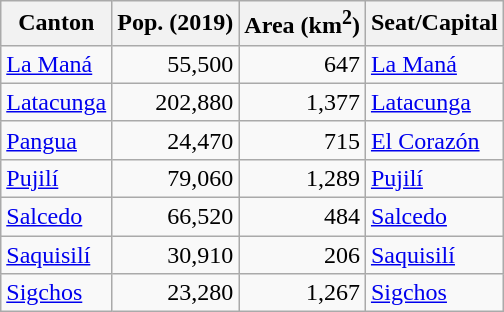<table class="wikitable sortable">
<tr>
<th>Canton</th>
<th>Pop. (2019)</th>
<th>Area (km<sup>2</sup>)</th>
<th>Seat/Capital</th>
</tr>
<tr>
<td><a href='#'>La Maná</a></td>
<td align=right>55,500</td>
<td align="right">647</td>
<td><a href='#'>La Maná</a></td>
</tr>
<tr>
<td><a href='#'>Latacunga</a></td>
<td align=right>202,880</td>
<td align="right">1,377</td>
<td><a href='#'>Latacunga</a></td>
</tr>
<tr>
<td><a href='#'>Pangua</a></td>
<td align=right>24,470</td>
<td align="right">715</td>
<td><a href='#'>El Corazón</a></td>
</tr>
<tr>
<td><a href='#'>Pujilí</a></td>
<td align=right>79,060</td>
<td align="right">1,289</td>
<td><a href='#'>Pujilí</a></td>
</tr>
<tr>
<td><a href='#'>Salcedo</a></td>
<td align=right>66,520</td>
<td align="right">484</td>
<td><a href='#'>Salcedo</a></td>
</tr>
<tr>
<td><a href='#'>Saquisilí</a></td>
<td align=right>30,910</td>
<td align="right">206</td>
<td><a href='#'>Saquisilí</a></td>
</tr>
<tr>
<td><a href='#'>Sigchos</a></td>
<td align=right>23,280</td>
<td align="right">1,267</td>
<td><a href='#'>Sigchos</a></td>
</tr>
</table>
